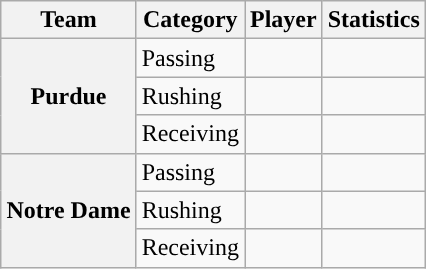<table class="wikitable" style="float:right">
<tr>
<th>Team</th>
<th>Category</th>
<th>Player</th>
<th>Statistics</th>
</tr>
<tr>
<th rowspan=3>Purdue</th>
<td>Passing</td>
<td></td>
<td></td>
</tr>
<tr>
<td>Rushing</td>
<td></td>
<td></td>
</tr>
<tr>
<td>Receiving</td>
<td></td>
<td></td>
</tr>
<tr>
<th rowspan=3>Notre Dame</th>
<td>Passing</td>
<td></td>
<td></td>
</tr>
<tr>
<td>Rushing</td>
<td></td>
<td></td>
</tr>
<tr>
<td>Receiving</td>
<td></td>
<td></td>
</tr>
</table>
